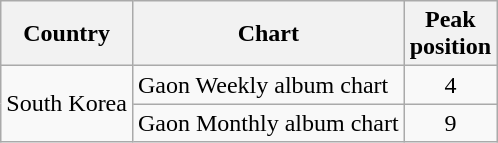<table class="wikitable">
<tr>
<th>Country</th>
<th>Chart</th>
<th>Peak<br>position</th>
</tr>
<tr>
<td rowspan="2">South Korea</td>
<td>Gaon Weekly album chart</td>
<td align="center">4</td>
</tr>
<tr>
<td>Gaon Monthly album chart</td>
<td align="center">9</td>
</tr>
</table>
